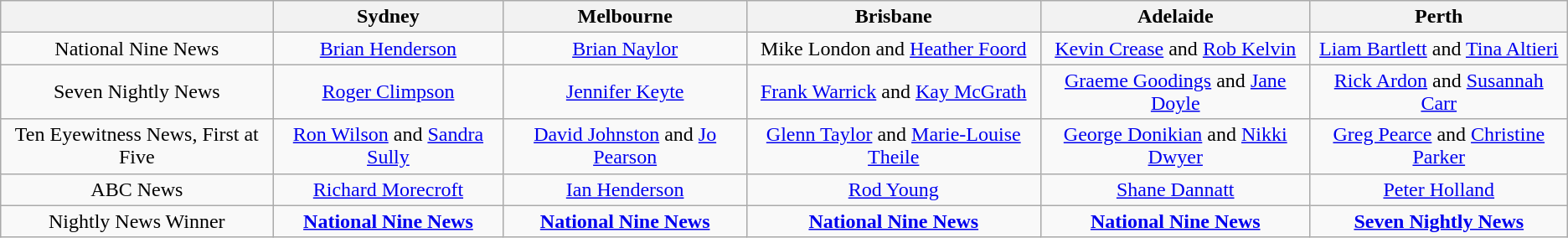<table class="wikitable">
<tr>
<th></th>
<th>Sydney</th>
<th>Melbourne</th>
<th>Brisbane</th>
<th>Adelaide</th>
<th>Perth</th>
</tr>
<tr style="text-align:center">
<td>National Nine News</td>
<td><a href='#'>Brian Henderson</a></td>
<td><a href='#'>Brian Naylor</a></td>
<td>Mike London and <a href='#'>Heather Foord</a></td>
<td><a href='#'>Kevin Crease</a> and <a href='#'>Rob Kelvin</a></td>
<td><a href='#'>Liam Bartlett</a> and <a href='#'>Tina Altieri</a></td>
</tr>
<tr style="text-align:center">
<td>Seven Nightly News</td>
<td><a href='#'>Roger Climpson</a></td>
<td><a href='#'>Jennifer Keyte</a></td>
<td><a href='#'>Frank Warrick</a> and <a href='#'>Kay McGrath</a></td>
<td><a href='#'>Graeme Goodings</a> and <a href='#'>Jane Doyle</a></td>
<td><a href='#'>Rick Ardon</a> and <a href='#'>Susannah Carr</a></td>
</tr>
<tr style="text-align:center">
<td>Ten Eyewitness News, First at Five</td>
<td><a href='#'>Ron Wilson</a> and <a href='#'>Sandra Sully</a></td>
<td><a href='#'>David Johnston</a> and <a href='#'>Jo Pearson</a></td>
<td><a href='#'>Glenn Taylor</a> and <a href='#'>Marie-Louise Theile</a></td>
<td><a href='#'>George Donikian</a> and <a href='#'>Nikki Dwyer</a></td>
<td><a href='#'>Greg Pearce</a> and <a href='#'>Christine Parker</a></td>
</tr>
<tr style="text-align:center">
<td>ABC News</td>
<td><a href='#'>Richard Morecroft</a></td>
<td><a href='#'>Ian Henderson</a></td>
<td><a href='#'>Rod Young</a></td>
<td><a href='#'>Shane Dannatt</a></td>
<td><a href='#'>Peter Holland</a></td>
</tr>
<tr style="text-align:center">
<td>Nightly News Winner</td>
<td><strong><a href='#'>National Nine News</a></strong></td>
<td><strong><a href='#'>National Nine News</a></strong></td>
<td><strong><a href='#'>National Nine News</a></strong></td>
<td><strong><a href='#'>National Nine News</a></strong></td>
<td><strong><a href='#'>Seven Nightly News</a></strong></td>
</tr>
</table>
